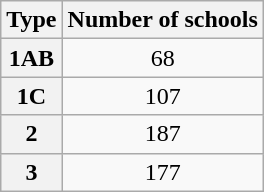<table class="wikitable" style="text-align: center;">
<tr>
<th>Type</th>
<th>Number of schools</th>
</tr>
<tr>
<th>1AB</th>
<td>68</td>
</tr>
<tr>
<th>1C</th>
<td>107</td>
</tr>
<tr>
<th>2</th>
<td>187</td>
</tr>
<tr>
<th>3</th>
<td>177</td>
</tr>
</table>
